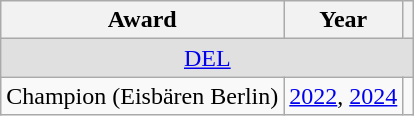<table class="wikitable">
<tr>
<th>Award</th>
<th>Year</th>
<th></th>
</tr>
<tr ALIGN="center" bgcolor="#e0e0e0">
<td colspan="3"><a href='#'>DEL</a></td>
</tr>
<tr>
<td>Champion (Eisbären Berlin)</td>
<td><a href='#'>2022</a>, <a href='#'>2024</a></td>
<td></td>
</tr>
</table>
